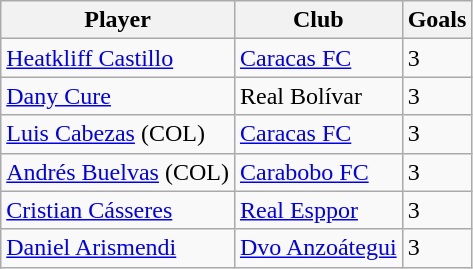<table class="wikitable">
<tr>
<th>Player</th>
<th>Club</th>
<th>Goals</th>
</tr>
<tr>
<td><a href='#'>Heatkliff Castillo</a></td>
<td><a href='#'>Caracas FC</a></td>
<td>3</td>
</tr>
<tr>
<td><a href='#'>Dany Cure</a></td>
<td>Real Bolívar</td>
<td>3</td>
</tr>
<tr>
<td><a href='#'>Luis Cabezas</a> (COL)</td>
<td><a href='#'>Caracas FC</a></td>
<td>3</td>
</tr>
<tr>
<td><a href='#'>Andrés Buelvas</a> (COL)</td>
<td><a href='#'>Carabobo FC</a></td>
<td>3</td>
</tr>
<tr>
<td><a href='#'>Cristian Cásseres</a></td>
<td><a href='#'>Real Esppor</a></td>
<td>3</td>
</tr>
<tr>
<td><a href='#'>Daniel Arismendi</a></td>
<td><a href='#'>Dvo Anzoátegui</a></td>
<td>3</td>
</tr>
</table>
